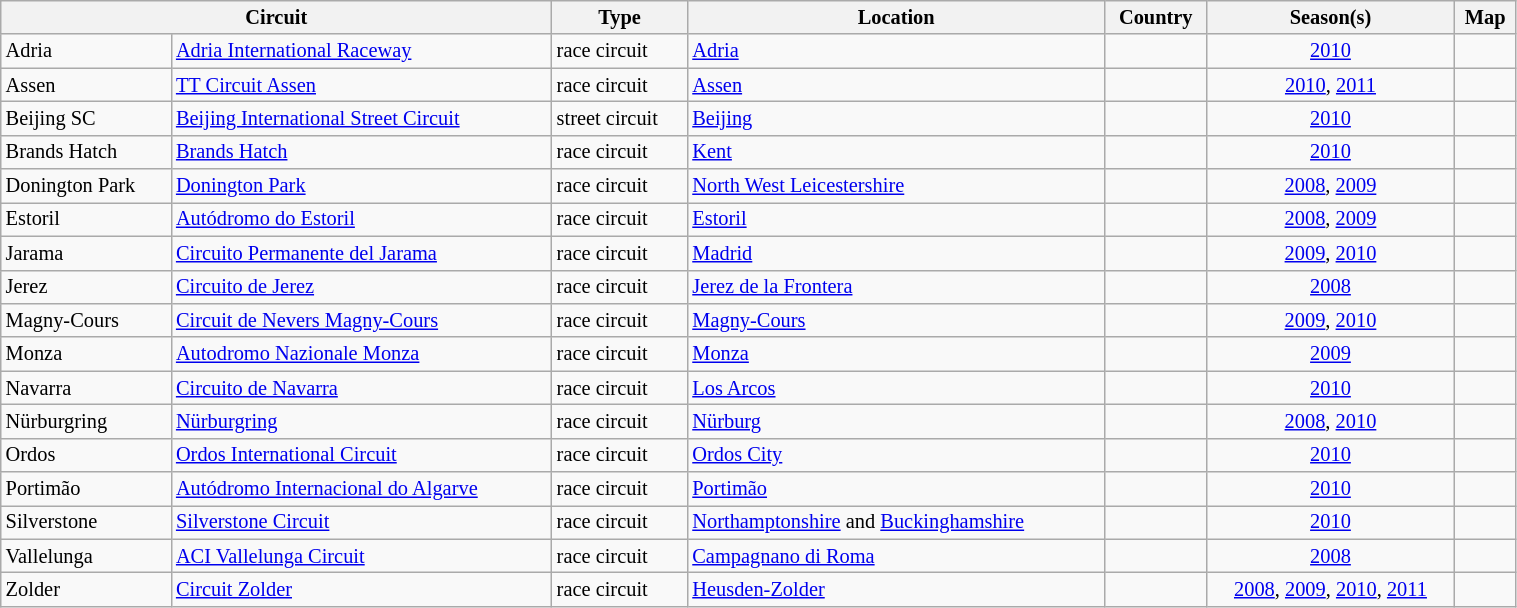<table class="wikitable sortable" style="font-size: 85%" width="80%">
<tr>
<th colspan=2>Circuit</th>
<th>Type</th>
<th>Location</th>
<th>Country</th>
<th>Season(s)</th>
<th>Map</th>
</tr>
<tr>
<td>Adria</td>
<td><a href='#'>Adria International Raceway</a></td>
<td>race circuit</td>
<td><a href='#'>Adria</a></td>
<td></td>
<td align="center"><a href='#'>2010</a></td>
<td align="center"></td>
</tr>
<tr>
<td>Assen</td>
<td><a href='#'>TT Circuit Assen</a></td>
<td>race circuit</td>
<td><a href='#'>Assen</a></td>
<td></td>
<td align="center"><a href='#'>2010</a>, <a href='#'>2011</a></td>
<td align="center"></td>
</tr>
<tr>
<td>Beijing SC</td>
<td><a href='#'>Beijing International Street Circuit</a></td>
<td>street circuit</td>
<td><a href='#'>Beijing</a></td>
<td></td>
<td align="center"><a href='#'>2010</a></td>
<td align="center"></td>
</tr>
<tr>
<td>Brands Hatch</td>
<td><a href='#'>Brands Hatch</a></td>
<td>race circuit</td>
<td><a href='#'>Kent</a></td>
<td></td>
<td align="center"><a href='#'>2010</a></td>
<td align="center"></td>
</tr>
<tr>
<td>Donington Park</td>
<td><a href='#'>Donington Park</a></td>
<td>race circuit</td>
<td><a href='#'>North West Leicestershire</a></td>
<td></td>
<td align="center"><a href='#'>2008</a>, <a href='#'>2009</a></td>
<td align="center"></td>
</tr>
<tr>
<td>Estoril</td>
<td><a href='#'>Autódromo do Estoril</a></td>
<td>race circuit</td>
<td><a href='#'>Estoril</a></td>
<td></td>
<td align="center"><a href='#'>2008</a>, <a href='#'>2009</a></td>
<td align="center"></td>
</tr>
<tr>
<td>Jarama</td>
<td><a href='#'>Circuito Permanente del Jarama</a></td>
<td>race circuit</td>
<td><a href='#'>Madrid</a></td>
<td></td>
<td align="center"><a href='#'>2009</a>, <a href='#'>2010</a></td>
<td align="center"></td>
</tr>
<tr>
<td>Jerez</td>
<td><a href='#'>Circuito de Jerez</a></td>
<td>race circuit</td>
<td><a href='#'>Jerez de la Frontera</a></td>
<td></td>
<td align="center"><a href='#'>2008</a></td>
<td align="center"></td>
</tr>
<tr>
<td>Magny-Cours</td>
<td><a href='#'>Circuit de Nevers Magny-Cours</a></td>
<td>race circuit</td>
<td><a href='#'>Magny-Cours</a></td>
<td></td>
<td align="center"><a href='#'>2009</a>, <a href='#'>2010</a></td>
<td align="center"></td>
</tr>
<tr>
<td>Monza</td>
<td><a href='#'>Autodromo Nazionale Monza</a></td>
<td>race circuit</td>
<td><a href='#'>Monza</a></td>
<td></td>
<td align="center"><a href='#'>2009</a></td>
<td align="center"></td>
</tr>
<tr>
<td>Navarra</td>
<td><a href='#'>Circuito de Navarra</a></td>
<td>race circuit</td>
<td><a href='#'>Los Arcos</a></td>
<td></td>
<td align="center"><a href='#'>2010</a></td>
<td align="center"></td>
</tr>
<tr>
<td>Nürburgring</td>
<td><a href='#'>Nürburgring</a></td>
<td>race circuit</td>
<td><a href='#'>Nürburg</a></td>
<td></td>
<td align="center"><a href='#'>2008</a>, <a href='#'>2010</a></td>
<td align="center"></td>
</tr>
<tr>
<td>Ordos</td>
<td><a href='#'>Ordos International Circuit</a></td>
<td>race circuit</td>
<td><a href='#'>Ordos City</a></td>
<td></td>
<td align="center"><a href='#'>2010</a></td>
<td align="center"></td>
</tr>
<tr>
<td>Portimão</td>
<td><a href='#'>Autódromo Internacional do Algarve</a></td>
<td>race circuit</td>
<td><a href='#'>Portimão</a></td>
<td></td>
<td align="center"><a href='#'>2010</a></td>
<td align="center"></td>
</tr>
<tr>
<td>Silverstone</td>
<td><a href='#'>Silverstone Circuit</a></td>
<td>race circuit</td>
<td><a href='#'>Northamptonshire</a> and <a href='#'>Buckinghamshire</a></td>
<td></td>
<td align="center"><a href='#'>2010</a></td>
<td align="center"></td>
</tr>
<tr>
<td>Vallelunga</td>
<td><a href='#'>ACI Vallelunga Circuit</a></td>
<td>race circuit</td>
<td><a href='#'>Campagnano di Roma</a></td>
<td></td>
<td align="center"><a href='#'>2008</a></td>
<td align="center"></td>
</tr>
<tr>
<td>Zolder</td>
<td><a href='#'>Circuit Zolder</a></td>
<td>race circuit</td>
<td><a href='#'>Heusden-Zolder</a></td>
<td></td>
<td align="center"><a href='#'>2008</a>, <a href='#'>2009</a>, <a href='#'>2010</a>, <a href='#'>2011</a></td>
<td align="center"></td>
</tr>
</table>
